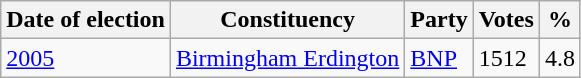<table class="wikitable">
<tr>
<th>Date of election</th>
<th>Constituency</th>
<th>Party</th>
<th>Votes</th>
<th>%</th>
</tr>
<tr>
<td><a href='#'>2005</a></td>
<td><a href='#'>Birmingham Erdington</a></td>
<td><a href='#'>BNP</a></td>
<td>1512</td>
<td>4.8</td>
</tr>
</table>
